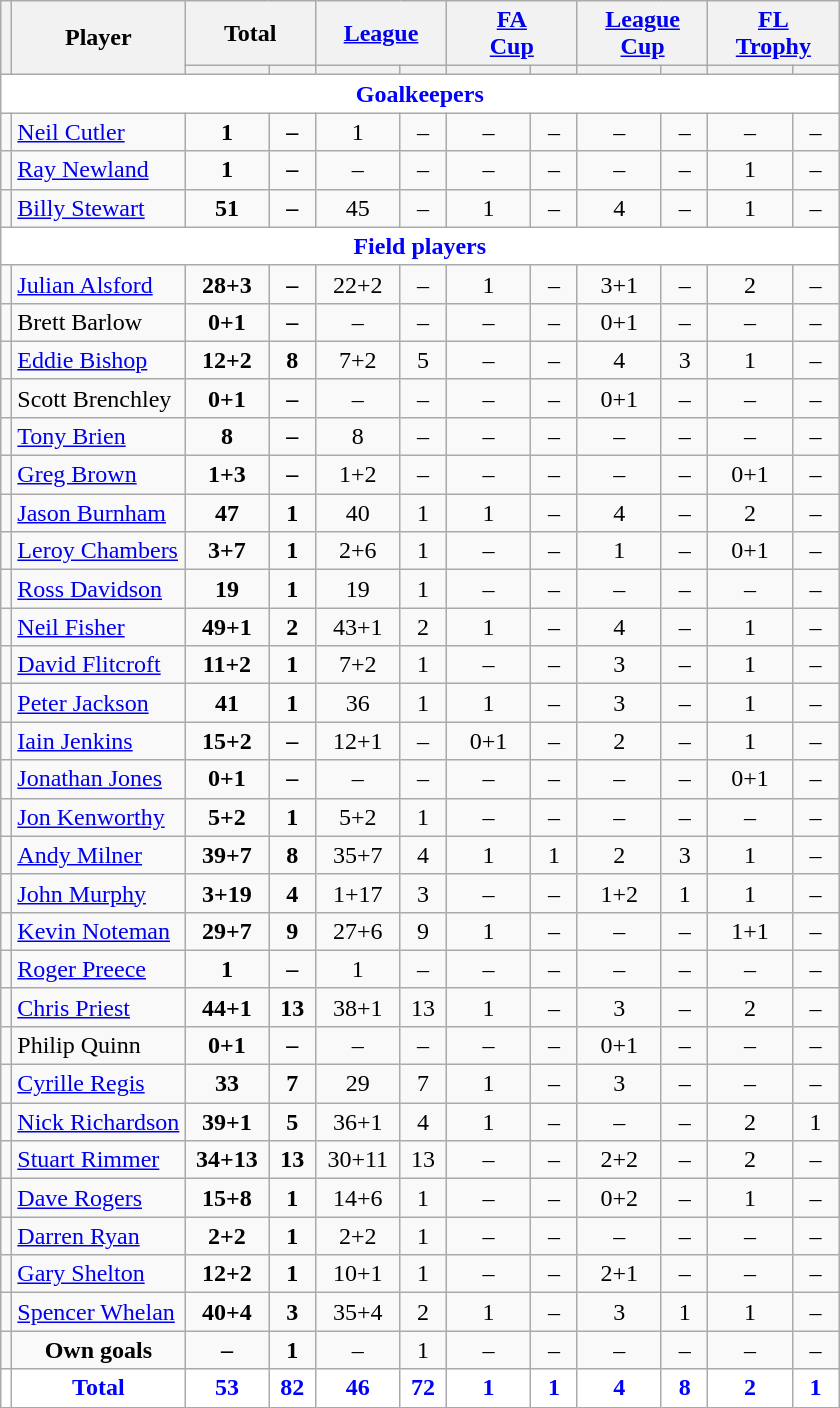<table class="wikitable"  style="text-align:center;">
<tr>
<th rowspan="2" style="font-size:80%;"></th>
<th rowspan="2">Player</th>
<th colspan="2">Total</th>
<th colspan="2"><a href='#'>League</a></th>
<th colspan="2"><a href='#'>FA<br>Cup</a></th>
<th colspan="2"><a href='#'>League<br>Cup</a></th>
<th colspan="2"><a href='#'>FL<br>Trophy</a></th>
</tr>
<tr>
<th style="width: 50px; font-size:80%;"></th>
<th style="width: 25px; font-size:80%;"></th>
<th style="width: 50px; font-size:80%;"></th>
<th style="width: 25px; font-size:80%;"></th>
<th style="width: 50px; font-size:80%;"></th>
<th style="width: 25px; font-size:80%;"></th>
<th style="width: 50px; font-size:80%;"></th>
<th style="width: 25px; font-size:80%;"></th>
<th style="width: 50px; font-size:80%;"></th>
<th style="width: 25px; font-size:80%;"></th>
</tr>
<tr>
<td colspan="12" style="background:white; color:blue; text-align:center;"><strong>Goalkeepers</strong></td>
</tr>
<tr>
<td></td>
<td style="text-align:left;"><a href='#'>Neil Cutler</a></td>
<td><strong>1</strong></td>
<td><strong>–</strong></td>
<td>1</td>
<td>–</td>
<td>–</td>
<td>–</td>
<td>–</td>
<td>–</td>
<td>–</td>
<td>–</td>
</tr>
<tr>
<td></td>
<td style="text-align:left;"><a href='#'>Ray Newland</a></td>
<td><strong>1</strong></td>
<td><strong>–</strong></td>
<td>–</td>
<td>–</td>
<td>–</td>
<td>–</td>
<td>–</td>
<td>–</td>
<td>1</td>
<td>–</td>
</tr>
<tr>
<td></td>
<td style="text-align:left;"><a href='#'>Billy Stewart</a></td>
<td><strong>51</strong></td>
<td><strong>–</strong></td>
<td>45</td>
<td>–</td>
<td>1</td>
<td>–</td>
<td>4</td>
<td>–</td>
<td>1</td>
<td>–</td>
</tr>
<tr>
<td colspan="12" style="background:white; color:blue; text-align:center;"><strong>Field players</strong></td>
</tr>
<tr>
<td></td>
<td style="text-align:left;"><a href='#'>Julian Alsford</a></td>
<td><strong>28+3</strong></td>
<td><strong>–</strong></td>
<td>22+2</td>
<td>–</td>
<td>1</td>
<td>–</td>
<td>3+1</td>
<td>–</td>
<td>2</td>
<td>–</td>
</tr>
<tr>
<td></td>
<td style="text-align:left;">Brett Barlow</td>
<td><strong>0+1</strong></td>
<td><strong>–</strong></td>
<td>–</td>
<td>–</td>
<td>–</td>
<td>–</td>
<td>0+1</td>
<td>–</td>
<td>–</td>
<td>–</td>
</tr>
<tr>
<td></td>
<td style="text-align:left;"><a href='#'>Eddie Bishop</a></td>
<td><strong>12+2</strong></td>
<td><strong>8</strong></td>
<td>7+2</td>
<td>5</td>
<td>–</td>
<td>–</td>
<td>4</td>
<td>3</td>
<td>1</td>
<td>–</td>
</tr>
<tr>
<td></td>
<td style="text-align:left;">Scott Brenchley</td>
<td><strong>0+1</strong></td>
<td><strong>–</strong></td>
<td>–</td>
<td>–</td>
<td>–</td>
<td>–</td>
<td>0+1</td>
<td>–</td>
<td>–</td>
<td>–</td>
</tr>
<tr>
<td></td>
<td style="text-align:left;"><a href='#'>Tony Brien</a></td>
<td><strong>8</strong></td>
<td><strong>–</strong></td>
<td>8</td>
<td>–</td>
<td>–</td>
<td>–</td>
<td>–</td>
<td>–</td>
<td>–</td>
<td>–</td>
</tr>
<tr>
<td></td>
<td style="text-align:left;"><a href='#'>Greg Brown</a></td>
<td><strong>1+3</strong></td>
<td><strong>–</strong></td>
<td>1+2</td>
<td>–</td>
<td>–</td>
<td>–</td>
<td>–</td>
<td>–</td>
<td>0+1</td>
<td>–</td>
</tr>
<tr>
<td></td>
<td style="text-align:left;"><a href='#'>Jason Burnham</a></td>
<td><strong>47</strong></td>
<td><strong>1</strong></td>
<td>40</td>
<td>1</td>
<td>1</td>
<td>–</td>
<td>4</td>
<td>–</td>
<td>2</td>
<td>–</td>
</tr>
<tr>
<td></td>
<td style="text-align:left;"><a href='#'>Leroy Chambers</a></td>
<td><strong>3+7</strong></td>
<td><strong>1</strong></td>
<td>2+6</td>
<td>1</td>
<td>–</td>
<td>–</td>
<td>1</td>
<td>–</td>
<td>0+1</td>
<td>–</td>
</tr>
<tr>
<td></td>
<td style="text-align:left;"><a href='#'>Ross Davidson</a></td>
<td><strong>19</strong></td>
<td><strong>1</strong></td>
<td>19</td>
<td>1</td>
<td>–</td>
<td>–</td>
<td>–</td>
<td>–</td>
<td>–</td>
<td>–</td>
</tr>
<tr>
<td></td>
<td style="text-align:left;"><a href='#'>Neil Fisher</a></td>
<td><strong>49+1</strong></td>
<td><strong>2</strong></td>
<td>43+1</td>
<td>2</td>
<td>1</td>
<td>–</td>
<td>4</td>
<td>–</td>
<td>1</td>
<td>–</td>
</tr>
<tr>
<td></td>
<td style="text-align:left;"><a href='#'>David Flitcroft</a></td>
<td><strong>11+2</strong></td>
<td><strong>1</strong></td>
<td>7+2</td>
<td>1</td>
<td>–</td>
<td>–</td>
<td>3</td>
<td>–</td>
<td>1</td>
<td>–</td>
</tr>
<tr>
<td></td>
<td style="text-align:left;"><a href='#'>Peter Jackson</a></td>
<td><strong>41</strong></td>
<td><strong>1</strong></td>
<td>36</td>
<td>1</td>
<td>1</td>
<td>–</td>
<td>3</td>
<td>–</td>
<td>1</td>
<td>–</td>
</tr>
<tr>
<td></td>
<td style="text-align:left;"><a href='#'>Iain Jenkins</a></td>
<td><strong>15+2</strong></td>
<td><strong>–</strong></td>
<td>12+1</td>
<td>–</td>
<td>0+1</td>
<td>–</td>
<td>2</td>
<td>–</td>
<td>1</td>
<td>–</td>
</tr>
<tr>
<td></td>
<td style="text-align:left;"><a href='#'>Jonathan Jones</a></td>
<td><strong>0+1</strong></td>
<td><strong>–</strong></td>
<td>–</td>
<td>–</td>
<td>–</td>
<td>–</td>
<td>–</td>
<td>–</td>
<td>0+1</td>
<td>–</td>
</tr>
<tr>
<td></td>
<td style="text-align:left;"><a href='#'>Jon Kenworthy</a></td>
<td><strong>5+2</strong></td>
<td><strong>1</strong></td>
<td>5+2</td>
<td>1</td>
<td>–</td>
<td>–</td>
<td>–</td>
<td>–</td>
<td>–</td>
<td>–</td>
</tr>
<tr>
<td></td>
<td style="text-align:left;"><a href='#'>Andy Milner</a></td>
<td><strong>39+7</strong></td>
<td><strong>8</strong></td>
<td>35+7</td>
<td>4</td>
<td>1</td>
<td>1</td>
<td>2</td>
<td>3</td>
<td>1</td>
<td>–</td>
</tr>
<tr>
<td></td>
<td style="text-align:left;"><a href='#'>John Murphy</a></td>
<td><strong>3+19</strong></td>
<td><strong>4</strong></td>
<td>1+17</td>
<td>3</td>
<td>–</td>
<td>–</td>
<td>1+2</td>
<td>1</td>
<td>1</td>
<td>–</td>
</tr>
<tr>
<td></td>
<td style="text-align:left;"><a href='#'>Kevin Noteman</a></td>
<td><strong>29+7</strong></td>
<td><strong>9</strong></td>
<td>27+6</td>
<td>9</td>
<td>1</td>
<td>–</td>
<td>–</td>
<td>–</td>
<td>1+1</td>
<td>–</td>
</tr>
<tr>
<td></td>
<td style="text-align:left;"><a href='#'>Roger Preece</a></td>
<td><strong>1</strong></td>
<td><strong>–</strong></td>
<td>1</td>
<td>–</td>
<td>–</td>
<td>–</td>
<td>–</td>
<td>–</td>
<td>–</td>
<td>–</td>
</tr>
<tr>
<td></td>
<td style="text-align:left;"><a href='#'>Chris Priest</a></td>
<td><strong>44+1</strong></td>
<td><strong>13</strong></td>
<td>38+1</td>
<td>13</td>
<td>1</td>
<td>–</td>
<td>3</td>
<td>–</td>
<td>2</td>
<td>–</td>
</tr>
<tr>
<td></td>
<td style="text-align:left;">Philip Quinn</td>
<td><strong>0+1</strong></td>
<td><strong>–</strong></td>
<td>–</td>
<td>–</td>
<td>–</td>
<td>–</td>
<td>0+1</td>
<td>–</td>
<td>–</td>
<td>–</td>
</tr>
<tr>
<td></td>
<td style="text-align:left;"><a href='#'>Cyrille Regis</a></td>
<td><strong>33</strong></td>
<td><strong>7</strong></td>
<td>29</td>
<td>7</td>
<td>1</td>
<td>–</td>
<td>3</td>
<td>–</td>
<td>–</td>
<td>–</td>
</tr>
<tr>
<td></td>
<td style="text-align:left;"><a href='#'>Nick Richardson</a></td>
<td><strong>39+1</strong></td>
<td><strong>5</strong></td>
<td>36+1</td>
<td>4</td>
<td>1</td>
<td>–</td>
<td>–</td>
<td>–</td>
<td>2</td>
<td>1</td>
</tr>
<tr>
<td></td>
<td style="text-align:left;"><a href='#'>Stuart Rimmer</a></td>
<td><strong>34+13</strong></td>
<td><strong>13</strong></td>
<td>30+11</td>
<td>13</td>
<td>–</td>
<td>–</td>
<td>2+2</td>
<td>–</td>
<td>2</td>
<td>–</td>
</tr>
<tr>
<td></td>
<td style="text-align:left;"><a href='#'>Dave Rogers</a></td>
<td><strong>15+8</strong></td>
<td><strong>1</strong></td>
<td>14+6</td>
<td>1</td>
<td>–</td>
<td>–</td>
<td>0+2</td>
<td>–</td>
<td>1</td>
<td>–</td>
</tr>
<tr>
<td></td>
<td style="text-align:left;"><a href='#'>Darren Ryan</a></td>
<td><strong>2+2</strong></td>
<td><strong>1</strong></td>
<td>2+2</td>
<td>1</td>
<td>–</td>
<td>–</td>
<td>–</td>
<td>–</td>
<td>–</td>
<td>–</td>
</tr>
<tr>
<td></td>
<td style="text-align:left;"><a href='#'>Gary Shelton</a></td>
<td><strong>12+2</strong></td>
<td><strong>1</strong></td>
<td>10+1</td>
<td>1</td>
<td>–</td>
<td>–</td>
<td>2+1</td>
<td>–</td>
<td>–</td>
<td>–</td>
</tr>
<tr>
<td></td>
<td style="text-align:left;"><a href='#'>Spencer Whelan</a></td>
<td><strong>40+4</strong></td>
<td><strong>3</strong></td>
<td>35+4</td>
<td>2</td>
<td>1</td>
<td>–</td>
<td>3</td>
<td>1</td>
<td>1</td>
<td>–</td>
</tr>
<tr>
<td></td>
<td><strong>Own goals</strong></td>
<td><strong>–</strong></td>
<td><strong>1</strong></td>
<td>–</td>
<td>1</td>
<td>–</td>
<td>–</td>
<td>–</td>
<td>–</td>
<td>–</td>
<td>–</td>
</tr>
<tr style="background:white; color:blue; text-align:center;">
<td></td>
<td><strong>Total</strong></td>
<td><strong>53</strong></td>
<td><strong>82</strong></td>
<td><strong>46</strong></td>
<td><strong>72</strong></td>
<td><strong>1</strong></td>
<td><strong>1</strong></td>
<td><strong>4</strong></td>
<td><strong>8</strong></td>
<td><strong>2</strong></td>
<td><strong>1</strong></td>
</tr>
</table>
